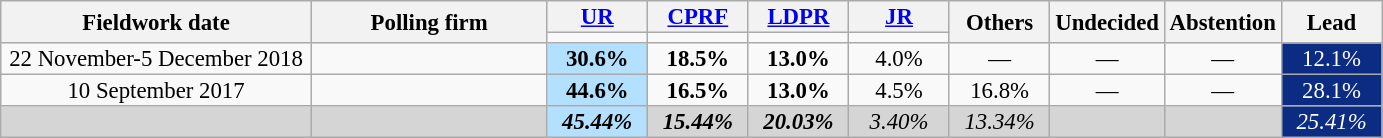<table class=wikitable style="font-size:95%; line-height:14px; text-align:center">
<tr>
<th style=width:200px; rowspan=2>Fieldwork date</th>
<th style=width:150px; rowspan=2>Polling firm</th>
<th style="width:60px;"><a href='#'>UR</a></th>
<th style="width:60px;"><a href='#'>CPRF</a></th>
<th style="width:60px;"><a href='#'>LDPR</a></th>
<th style="width:60px;"><a href='#'>JR</a></th>
<th style="width:60px;" rowspan=2>Others</th>
<th style="width:60px;" rowspan=2>Undecided</th>
<th style="width:60px;" rowspan=2>Abstention</th>
<th style="width:60px;" rowspan="2">Lead</th>
</tr>
<tr>
<td bgcolor=></td>
<td bgcolor=></td>
<td bgcolor=></td>
<td bgcolor=></td>
</tr>
<tr>
<td>22 November-5 December 2018</td>
<td> </td>
<td style="background:#B3E0FF"><strong>30.6%</strong></td>
<td><strong>18.5%</strong></td>
<td><strong>13.0%</strong></td>
<td>4.0%</td>
<td>—</td>
<td>—</td>
<td>—</td>
<td style="background:#0C2C84; color:white;">12.1%</td>
</tr>
<tr>
<td>10 September 2017</td>
<td> </td>
<td style="background:#B3E0FF"><strong>44.6%</strong></td>
<td><strong>16.5%</strong></td>
<td><strong>13.0%</strong></td>
<td>4.5%</td>
<td>16.8%</td>
<td>—</td>
<td>—</td>
<td style="background:#0C2C84; color:white;">28.1%</td>
</tr>
<tr>
<td style="background:#D5D5D5"></td>
<td style="background:#D5D5D5"></td>
<td style="background:#B3E0FF"><strong><em>45.44%</em></strong></td>
<td style="background:#D5D5D5"><strong><em>15.44%</em></strong></td>
<td style="background:#D5D5D5"><strong><em>20.03%</em></strong></td>
<td style="background:#D5D5D5"><em>3.40%</em></td>
<td style="background:#D5D5D5"><em>13.34%</em></td>
<td style="background:#D5D5D5"></td>
<td style="background:#D5D5D5"></td>
<td style="background:#0C2C84; color:white;"><em>25.41%</em></td>
</tr>
</table>
